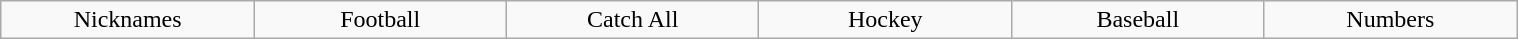<table class="wikitable" style="text-align: center; width: 80%; margin: 1em auto;">
<tr>
<td style="width:70pt;">Nicknames</td>
<td style="width:70pt;">Football</td>
<td style="width:70pt;">Catch All</td>
<td style="width:70pt;">Hockey</td>
<td style="width:70pt;">Baseball</td>
<td style="width:70pt;">Numbers</td>
</tr>
</table>
